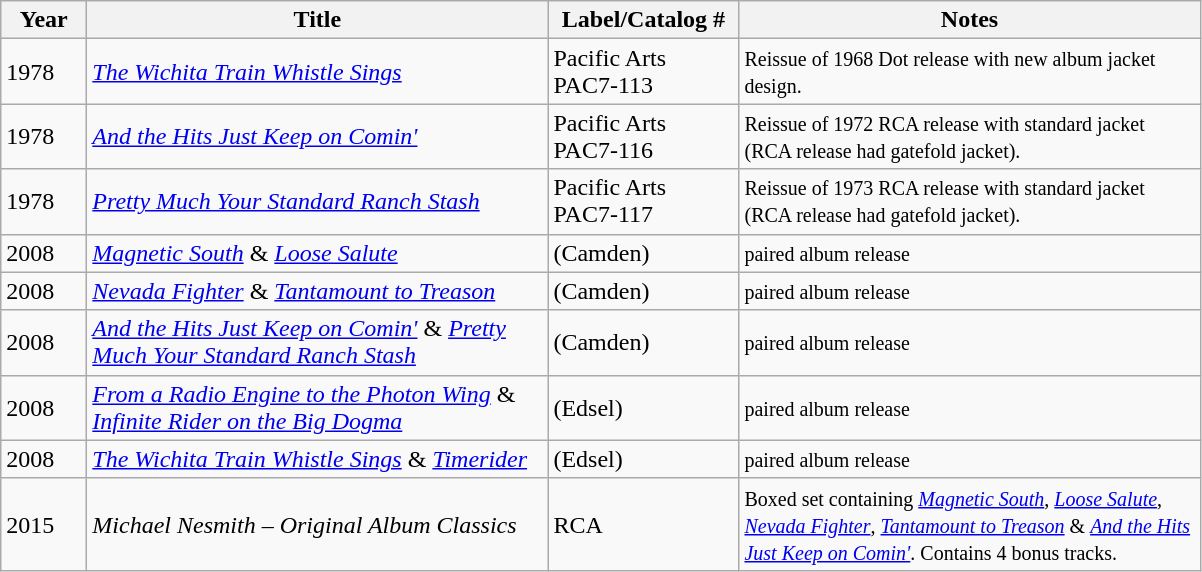<table class="wikitable">
<tr>
<th width="50">Year</th>
<th style="width:300px;">Title</th>
<th style="width:120px;">Label/Catalog #</th>
<th style="width:300px;">Notes</th>
</tr>
<tr>
<td>1978</td>
<td><em><a href='#'>The Wichita Train Whistle Sings</a></em></td>
<td>Pacific Arts PAC7-113</td>
<td><small>Reissue of 1968 Dot release with new album jacket design.</small></td>
</tr>
<tr>
<td>1978</td>
<td><em><a href='#'>And the Hits Just Keep on Comin'</a></em></td>
<td>Pacific Arts PAC7-116</td>
<td><small>Reissue of 1972 RCA release with standard jacket (RCA release had gatefold jacket).</small></td>
</tr>
<tr>
<td>1978</td>
<td><em><a href='#'>Pretty Much Your Standard Ranch Stash</a></em></td>
<td>Pacific Arts PAC7-117</td>
<td><small>Reissue of 1973 RCA release with standard jacket (RCA release had gatefold jacket).</small></td>
</tr>
<tr>
<td>2008</td>
<td><em><a href='#'>Magnetic South</a></em> & <em><a href='#'>Loose Salute</a></em></td>
<td>(Camden)</td>
<td><small> paired album release</small></td>
</tr>
<tr>
<td>2008</td>
<td><em><a href='#'>Nevada Fighter</a></em> & <em><a href='#'>Tantamount to Treason</a></em></td>
<td>(Camden)</td>
<td><small> paired album release</small></td>
</tr>
<tr>
<td>2008</td>
<td><em><a href='#'>And the Hits Just Keep on Comin'</a></em> & <em><a href='#'>Pretty Much Your Standard Ranch Stash</a></em></td>
<td>(Camden)</td>
<td><small> paired album release</small></td>
</tr>
<tr>
<td>2008</td>
<td><em><a href='#'>From a Radio Engine to the Photon Wing</a></em> & <em><a href='#'>Infinite Rider on the Big Dogma</a></em></td>
<td>(Edsel)</td>
<td><small> paired album release</small></td>
</tr>
<tr>
<td>2008</td>
<td><em><a href='#'>The Wichita Train Whistle Sings</a></em> & <em><a href='#'>Timerider</a></em></td>
<td>(Edsel)</td>
<td><small> paired album release</small></td>
</tr>
<tr>
<td>2015</td>
<td><em>Michael Nesmith – Original Album Classics</em></td>
<td>RCA</td>
<td><small>Boxed set containing <em><a href='#'>Magnetic South</a></em>, <em><a href='#'>Loose Salute</a></em>, <em><a href='#'>Nevada Fighter</a></em>, <em><a href='#'>Tantamount to Treason</a></em> & <em><a href='#'>And the Hits Just Keep on Comin'</a></em>. Contains 4 bonus tracks.</small></td>
</tr>
</table>
